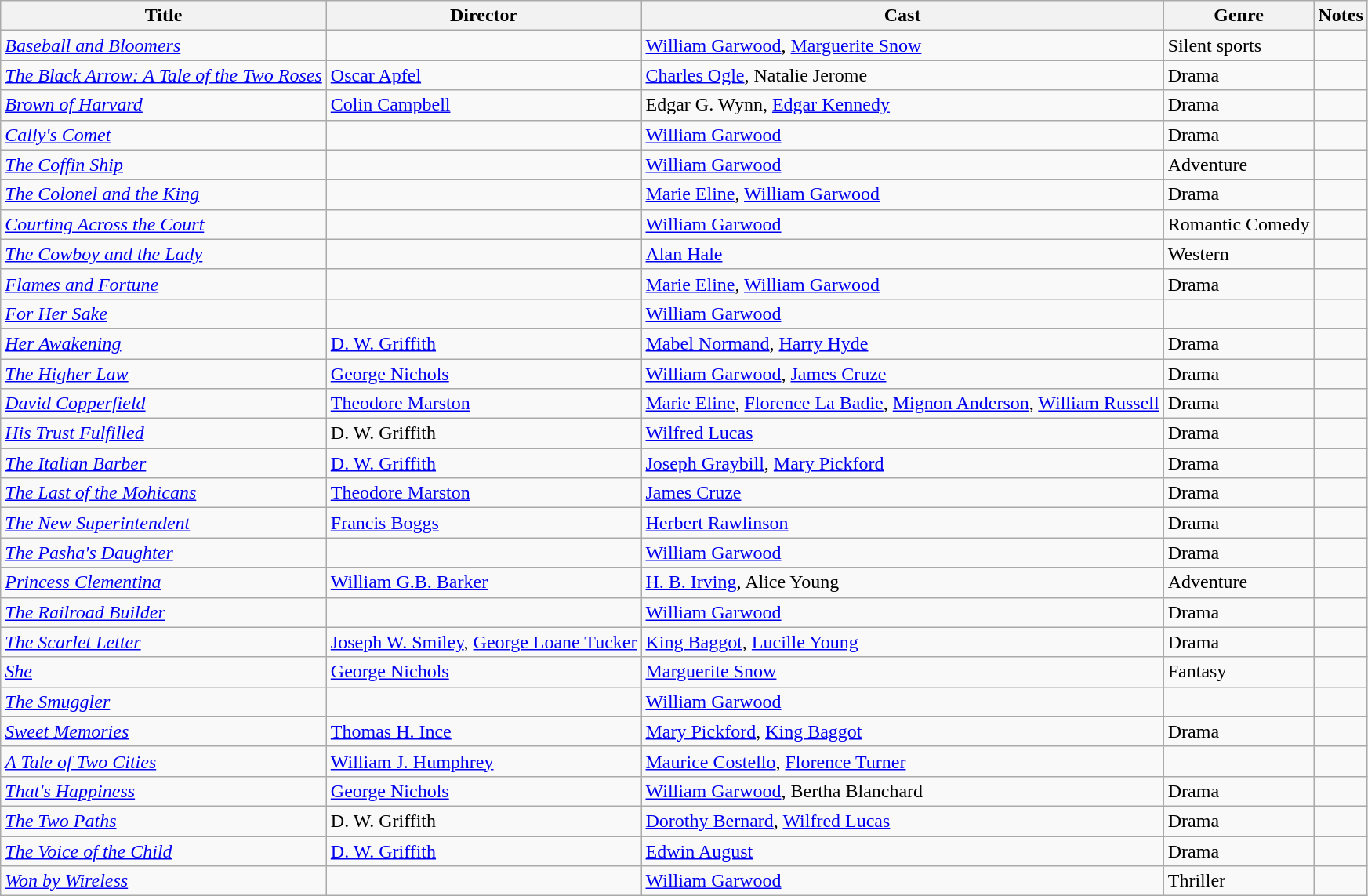<table class="wikitable">
<tr>
<th>Title</th>
<th>Director</th>
<th>Cast</th>
<th>Genre</th>
<th>Notes</th>
</tr>
<tr>
<td><em><a href='#'>Baseball and Bloomers</a></em></td>
<td></td>
<td><a href='#'>William Garwood</a>, <a href='#'>Marguerite Snow</a></td>
<td>Silent sports</td>
<td></td>
</tr>
<tr>
<td><em><a href='#'>The Black Arrow: A Tale of the Two Roses</a></em></td>
<td><a href='#'>Oscar Apfel</a></td>
<td><a href='#'>Charles Ogle</a>, Natalie Jerome</td>
<td>Drama</td>
<td></td>
</tr>
<tr>
<td><em><a href='#'>Brown of Harvard</a></em></td>
<td><a href='#'>Colin Campbell</a></td>
<td>Edgar G. Wynn, <a href='#'>Edgar Kennedy</a></td>
<td>Drama</td>
<td></td>
</tr>
<tr>
<td><em><a href='#'>Cally's Comet</a></em></td>
<td></td>
<td><a href='#'>William Garwood</a></td>
<td>Drama</td>
<td></td>
</tr>
<tr>
<td><em><a href='#'>The Coffin Ship</a></em></td>
<td></td>
<td><a href='#'>William Garwood</a></td>
<td>Adventure</td>
<td></td>
</tr>
<tr>
<td><em><a href='#'>The Colonel and the King</a></em></td>
<td></td>
<td><a href='#'>Marie Eline</a>, <a href='#'>William Garwood</a></td>
<td>Drama</td>
<td></td>
</tr>
<tr>
<td><em><a href='#'>Courting Across the Court</a></em></td>
<td></td>
<td><a href='#'>William Garwood</a></td>
<td>Romantic Comedy</td>
<td></td>
</tr>
<tr>
<td><em><a href='#'>The Cowboy and the Lady</a></em></td>
<td></td>
<td><a href='#'>Alan Hale</a></td>
<td>Western</td>
<td></td>
</tr>
<tr>
<td><em><a href='#'>Flames and Fortune</a></em></td>
<td></td>
<td><a href='#'>Marie Eline</a>, <a href='#'>William Garwood</a></td>
<td>Drama</td>
<td></td>
</tr>
<tr>
<td><em><a href='#'>For Her Sake</a></em></td>
<td></td>
<td><a href='#'>William Garwood</a></td>
<td></td>
<td></td>
</tr>
<tr>
<td><em><a href='#'>Her Awakening</a></em></td>
<td><a href='#'>D. W. Griffith</a></td>
<td><a href='#'>Mabel Normand</a>, <a href='#'>Harry Hyde</a></td>
<td>Drama</td>
<td></td>
</tr>
<tr>
<td><em><a href='#'>The Higher Law</a></em></td>
<td><a href='#'>George Nichols</a></td>
<td><a href='#'>William Garwood</a>, <a href='#'>James Cruze</a></td>
<td>Drama</td>
<td></td>
</tr>
<tr>
<td><em><a href='#'>David Copperfield</a></em></td>
<td><a href='#'>Theodore Marston</a></td>
<td><a href='#'>Marie Eline</a>, <a href='#'>Florence La Badie</a>, <a href='#'>Mignon Anderson</a>, <a href='#'>William Russell</a></td>
<td>Drama</td>
<td></td>
</tr>
<tr>
<td><em><a href='#'>His Trust Fulfilled</a></em></td>
<td>D. W. Griffith</td>
<td><a href='#'>Wilfred Lucas</a></td>
<td>Drama</td>
<td></td>
</tr>
<tr>
<td><em><a href='#'>The Italian Barber</a></em></td>
<td><a href='#'>D. W. Griffith</a></td>
<td><a href='#'>Joseph Graybill</a>, <a href='#'>Mary Pickford</a></td>
<td>Drama</td>
<td></td>
</tr>
<tr>
<td><em><a href='#'>The Last of the Mohicans</a></em></td>
<td><a href='#'>Theodore Marston</a></td>
<td><a href='#'>James Cruze</a></td>
<td>Drama</td>
<td></td>
</tr>
<tr>
<td><em><a href='#'>The New Superintendent</a></em></td>
<td><a href='#'>Francis Boggs</a></td>
<td><a href='#'>Herbert Rawlinson</a></td>
<td>Drama</td>
<td></td>
</tr>
<tr>
<td><em><a href='#'>The Pasha's Daughter</a></em></td>
<td></td>
<td><a href='#'>William Garwood</a></td>
<td>Drama</td>
<td></td>
</tr>
<tr>
<td><em><a href='#'>Princess Clementina</a></em></td>
<td><a href='#'>William G.B. Barker</a></td>
<td><a href='#'>H. B. Irving</a>, Alice Young</td>
<td>Adventure</td>
<td></td>
</tr>
<tr>
<td><em><a href='#'>The Railroad Builder</a></em></td>
<td></td>
<td><a href='#'>William Garwood</a></td>
<td>Drama</td>
<td></td>
</tr>
<tr>
<td><em><a href='#'>The Scarlet Letter</a></em></td>
<td><a href='#'>Joseph W. Smiley</a>, <a href='#'>George Loane Tucker</a></td>
<td><a href='#'>King Baggot</a>, <a href='#'>Lucille Young</a></td>
<td>Drama</td>
<td></td>
</tr>
<tr>
<td><em><a href='#'>She</a></em></td>
<td><a href='#'>George Nichols</a></td>
<td><a href='#'>Marguerite Snow</a></td>
<td>Fantasy</td>
<td></td>
</tr>
<tr>
<td><em><a href='#'>The Smuggler</a></em></td>
<td></td>
<td><a href='#'>William Garwood</a></td>
<td></td>
<td></td>
</tr>
<tr>
<td><em><a href='#'>Sweet Memories</a></em></td>
<td><a href='#'>Thomas H. Ince</a></td>
<td><a href='#'>Mary Pickford</a>, <a href='#'>King Baggot</a></td>
<td>Drama</td>
<td></td>
</tr>
<tr>
<td><em><a href='#'>A Tale of Two Cities</a></em></td>
<td><a href='#'>William J. Humphrey</a></td>
<td><a href='#'>Maurice Costello</a>, <a href='#'>Florence Turner</a></td>
<td></td>
<td></td>
</tr>
<tr>
<td><em><a href='#'>That's Happiness</a></em></td>
<td><a href='#'>George Nichols</a></td>
<td><a href='#'>William Garwood</a>, Bertha Blanchard</td>
<td>Drama</td>
<td></td>
</tr>
<tr>
<td><em><a href='#'>The Two Paths</a></em></td>
<td>D. W. Griffith</td>
<td><a href='#'>Dorothy Bernard</a>, <a href='#'>Wilfred Lucas</a></td>
<td>Drama</td>
<td></td>
</tr>
<tr>
<td><em><a href='#'>The Voice of the Child</a></em></td>
<td><a href='#'>D. W. Griffith</a></td>
<td><a href='#'>Edwin August</a></td>
<td>Drama</td>
<td></td>
</tr>
<tr>
<td><em><a href='#'>Won by Wireless</a></em></td>
<td></td>
<td><a href='#'>William Garwood</a></td>
<td>Thriller</td>
<td></td>
</tr>
</table>
